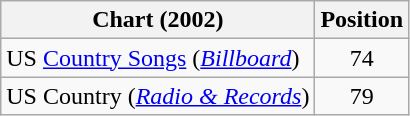<table class="wikitable">
<tr>
<th>Chart (2002)</th>
<th>Position</th>
</tr>
<tr>
<td>US <a href='#'>Country Songs</a> (<a href='#'><em>Billboard</em></a>)</td>
<td align="center">74</td>
</tr>
<tr>
<td>US Country (<em><a href='#'>Radio & Records</a></em>)</td>
<td align="center">79</td>
</tr>
</table>
